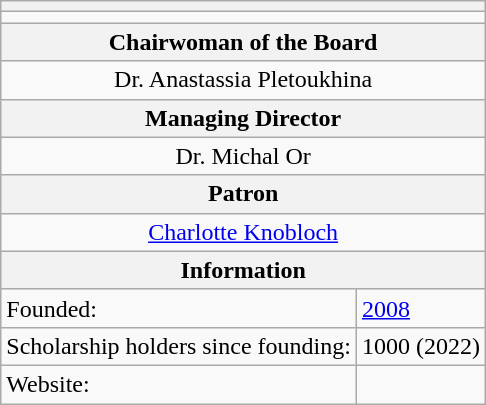<table class="wikitable floatright">
<tr>
<th colspan="2"></th>
</tr>
<tr style="text-align: center;">
<td colspan="2"></td>
</tr>
<tr>
<th colspan="2">Chairwoman of the Board</th>
</tr>
<tr style="text-align: center;">
<td colspan="2">Dr. Anastassia Pletoukhina</td>
</tr>
<tr>
<th colspan="2"><strong>Managing Director</strong></th>
</tr>
<tr style="text-align: center;">
<td colspan="2">Dr. Michal Or</td>
</tr>
<tr>
<th colspan="2"><strong>Patron</strong></th>
</tr>
<tr style="text-align: center;">
<td colspan="2"><a href='#'>Charlotte Knobloch</a></td>
</tr>
<tr>
<th colspan="2">Information</th>
</tr>
<tr>
<td>Founded:</td>
<td><a href='#'>2008</a></td>
</tr>
<tr>
<td>Scholarship holders since founding:</td>
<td>1000 (2022)</td>
</tr>
<tr>
<td>Website:</td>
<td></td>
</tr>
</table>
